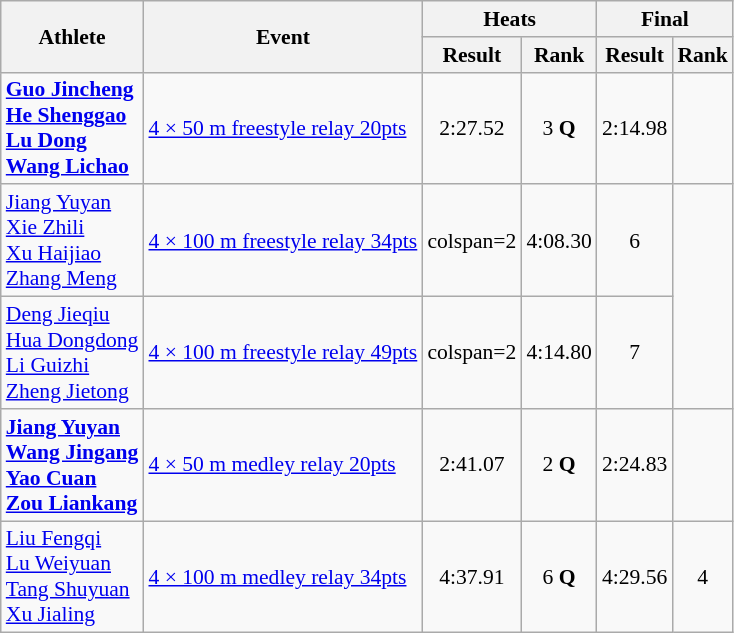<table class=wikitable style="font-size:90%">
<tr>
<th rowspan="2">Athlete</th>
<th rowspan="2">Event</th>
<th colspan="2">Heats</th>
<th colspan="2">Final</th>
</tr>
<tr>
<th>Result</th>
<th>Rank</th>
<th>Result</th>
<th>Rank</th>
</tr>
<tr align=center>
<td align=left><strong><a href='#'>Guo Jincheng</a></strong><br><strong><a href='#'>He Shenggao</a></strong><br><strong><a href='#'>Lu Dong</a></strong><br><strong><a href='#'>Wang Lichao</a></strong></td>
<td align=left><a href='#'>4 × 50 m freestyle relay 20pts</a></td>
<td>2:27.52</td>
<td>3 <strong>Q</strong></td>
<td>2:14.98 <strong></strong><br><strong></strong></td>
<td></td>
</tr>
<tr align=center>
<td align=left><a href='#'>Jiang Yuyan</a><br><a href='#'>Xie Zhili</a><br><a href='#'>Xu Haijiao</a><br><a href='#'>Zhang Meng</a></td>
<td align=left><a href='#'>4 × 100 m freestyle relay 34pts</a></td>
<td>colspan=2 </td>
<td>4:08.30</td>
<td>6</td>
</tr>
<tr align=center>
<td align=left><a href='#'>Deng Jieqiu</a><br><a href='#'>Hua Dongdong</a><br><a href='#'>Li Guizhi</a><br><a href='#'>Zheng Jietong</a></td>
<td align=left><a href='#'>4 × 100 m freestyle relay 49pts</a></td>
<td>colspan=2 </td>
<td>4:14.80</td>
<td>7</td>
</tr>
<tr align=center>
<td align=left><strong><a href='#'>Jiang Yuyan</a></strong><br><strong><a href='#'>Wang Jingang</a></strong><br><strong><a href='#'>Yao Cuan</a></strong><br><strong><a href='#'>Zou Liankang</a></strong></td>
<td align=left><a href='#'>4 × 50 m medley relay 20pts</a></td>
<td>2:41.07</td>
<td>2 <strong>Q</strong></td>
<td>2:24.83 <strong></strong><br><strong></strong></td>
<td></td>
</tr>
<tr align=center>
<td align=left><a href='#'>Liu Fengqi</a><br><a href='#'>Lu Weiyuan</a><br><a href='#'>Tang Shuyuan</a><br><a href='#'>Xu Jialing</a></td>
<td align=left><a href='#'>4 × 100 m medley relay 34pts</a></td>
<td>4:37.91</td>
<td>6 <strong>Q</strong></td>
<td>4:29.56</td>
<td>4</td>
</tr>
</table>
